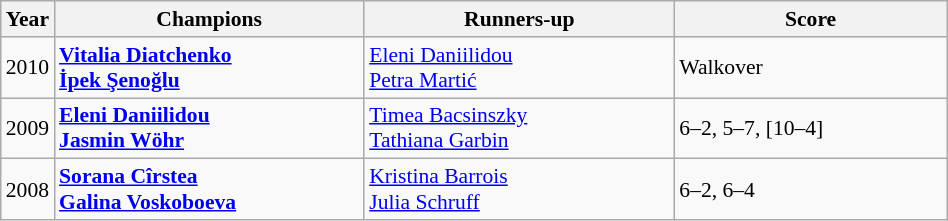<table class="wikitable" style="font-size:90%">
<tr>
<th>Year</th>
<th width="200">Champions</th>
<th width="200">Runners-up</th>
<th width="175">Score</th>
</tr>
<tr>
<td>2010</td>
<td> <strong><a href='#'>Vitalia Diatchenko</a></strong> <br>  <strong><a href='#'>İpek Şenoğlu</a></strong></td>
<td> <a href='#'>Eleni Daniilidou</a> <br>  <a href='#'>Petra Martić</a></td>
<td>Walkover</td>
</tr>
<tr>
<td>2009</td>
<td> <strong><a href='#'>Eleni Daniilidou</a></strong> <br>  <strong><a href='#'>Jasmin Wöhr</a></strong></td>
<td> <a href='#'>Timea Bacsinszky</a> <br>  <a href='#'>Tathiana Garbin</a></td>
<td>6–2, 5–7, [10–4]</td>
</tr>
<tr>
<td>2008</td>
<td> <strong><a href='#'>Sorana Cîrstea</a></strong> <br>  <strong><a href='#'>Galina Voskoboeva</a></strong></td>
<td> <a href='#'>Kristina Barrois</a> <br>  <a href='#'>Julia Schruff</a></td>
<td>6–2, 6–4</td>
</tr>
</table>
